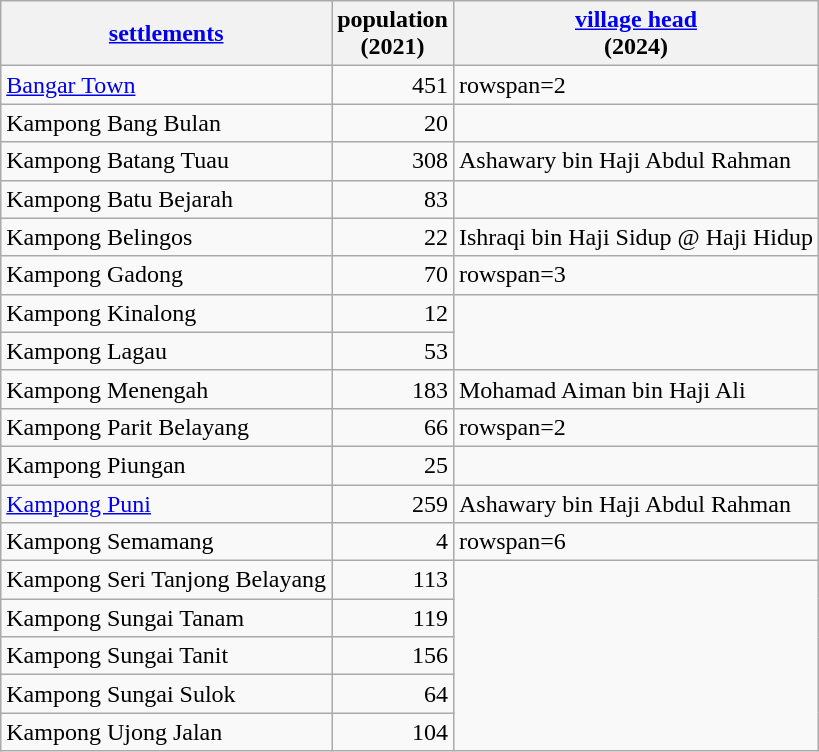<table class="wikitable">
<tr>
<th><a href='#'>settlements</a></th>
<th>population<br>(2021)</th>
<th><a href='#'>village head</a><br>(2024)</th>
</tr>
<tr>
<td><a href='#'>Bangar Town</a></td>
<td align=right>451</td>
<td>rowspan=2 </td>
</tr>
<tr>
<td>Kampong Bang Bulan</td>
<td align=right>20</td>
</tr>
<tr>
<td>Kampong Batang Tuau</td>
<td align=right>308</td>
<td>Ashawary bin Haji Abdul Rahman</td>
</tr>
<tr>
<td>Kampong Batu Bejarah</td>
<td align=right>83</td>
<td></td>
</tr>
<tr>
<td>Kampong Belingos</td>
<td align=right>22</td>
<td>Ishraqi bin Haji Sidup @ Haji Hidup</td>
</tr>
<tr>
<td>Kampong Gadong</td>
<td align=right>70</td>
<td>rowspan=3 </td>
</tr>
<tr>
<td>Kampong Kinalong</td>
<td align=right>12</td>
</tr>
<tr>
<td>Kampong Lagau</td>
<td align=right>53</td>
</tr>
<tr>
<td>Kampong Menengah</td>
<td align=right>183</td>
<td>Mohamad Aiman bin Haji Ali</td>
</tr>
<tr>
<td>Kampong Parit Belayang</td>
<td align=right>66</td>
<td>rowspan=2 </td>
</tr>
<tr>
<td>Kampong Piungan</td>
<td align=right>25</td>
</tr>
<tr>
<td><a href='#'>Kampong Puni</a></td>
<td align=right>259</td>
<td>Ashawary bin Haji Abdul Rahman</td>
</tr>
<tr>
<td>Kampong Semamang</td>
<td align=right>4</td>
<td>rowspan=6 </td>
</tr>
<tr>
<td>Kampong Seri Tanjong Belayang</td>
<td align=right>113</td>
</tr>
<tr>
<td>Kampong Sungai Tanam</td>
<td align=right>119</td>
</tr>
<tr>
<td>Kampong Sungai Tanit</td>
<td align=right>156</td>
</tr>
<tr>
<td>Kampong Sungai Sulok</td>
<td align=right>64</td>
</tr>
<tr>
<td>Kampong Ujong Jalan</td>
<td align=right>104</td>
</tr>
</table>
